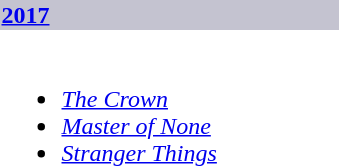<table class="collapsible collapsed">
<tr>
<th style="width:14em; background:#C4C3D0; text-align:left"><a href='#'>2017</a></th>
</tr>
<tr>
<td colspan=2><br><ul><li><em><a href='#'>The Crown</a></em></li><li><em><a href='#'>Master of None</a></em></li><li><em><a href='#'>Stranger Things</a></em></li></ul></td>
</tr>
</table>
